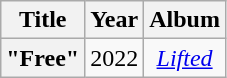<table class="wikitable plainrowheaders" style=text-align:center;>
<tr>
<th>Title</th>
<th>Year</th>
<th>Album</th>
</tr>
<tr>
<th scope="row">"Free"<br></th>
<td>2022</td>
<td><em><a href='#'>Lifted</a></em></td>
</tr>
</table>
